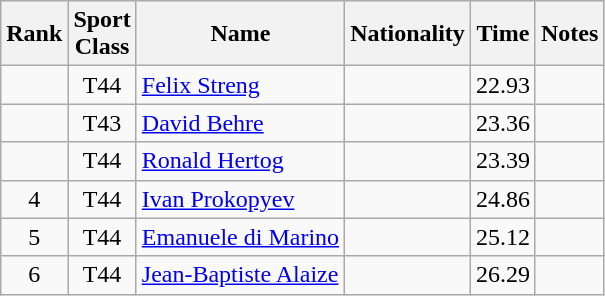<table class="wikitable sortable" style="text-align:center">
<tr>
<th>Rank</th>
<th>Sport<br>Class</th>
<th>Name</th>
<th>Nationality</th>
<th>Time</th>
<th>Notes</th>
</tr>
<tr>
<td></td>
<td>T44</td>
<td align=left><a href='#'>Felix Streng</a></td>
<td align=left></td>
<td>22.93</td>
<td></td>
</tr>
<tr>
<td></td>
<td>T43</td>
<td align=left><a href='#'>David Behre</a></td>
<td align=left></td>
<td>23.36</td>
<td></td>
</tr>
<tr>
<td></td>
<td>T44</td>
<td align=left><a href='#'>Ronald Hertog</a></td>
<td align=left></td>
<td>23.39</td>
<td></td>
</tr>
<tr>
<td>4</td>
<td>T44</td>
<td align=left><a href='#'>Ivan Prokopyev</a></td>
<td align=left></td>
<td>24.86</td>
<td></td>
</tr>
<tr>
<td>5</td>
<td>T44</td>
<td align=left><a href='#'>Emanuele di Marino</a></td>
<td align=left></td>
<td>25.12</td>
<td></td>
</tr>
<tr>
<td>6</td>
<td>T44</td>
<td align=left><a href='#'>Jean-Baptiste Alaize</a></td>
<td align=left></td>
<td>26.29</td>
<td></td>
</tr>
</table>
